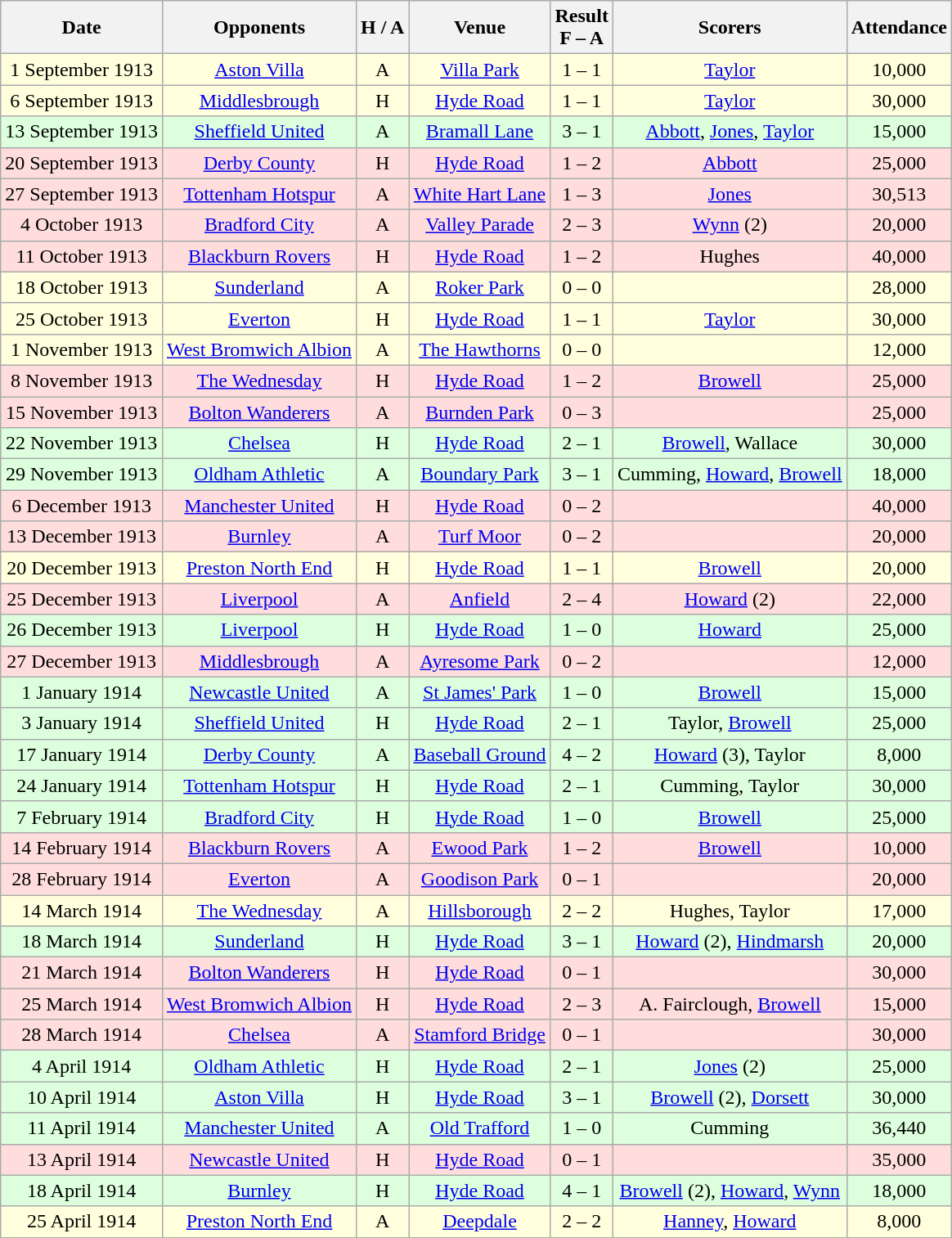<table class="wikitable" style="text-align:center">
<tr>
<th>Date</th>
<th>Opponents</th>
<th>H / A</th>
<th>Venue</th>
<th>Result<br>F – A</th>
<th>Scorers</th>
<th>Attendance</th>
</tr>
<tr bgcolor="#ffffdd">
<td>1 September 1913</td>
<td><a href='#'>Aston Villa</a></td>
<td>A</td>
<td><a href='#'>Villa Park</a></td>
<td>1 – 1</td>
<td><a href='#'>Taylor</a></td>
<td>10,000</td>
</tr>
<tr bgcolor="#ffffdd">
<td>6 September 1913</td>
<td><a href='#'>Middlesbrough</a></td>
<td>H</td>
<td><a href='#'>Hyde Road</a></td>
<td>1 – 1</td>
<td><a href='#'>Taylor</a></td>
<td>30,000</td>
</tr>
<tr bgcolor="#ddffdd">
<td>13 September 1913</td>
<td><a href='#'>Sheffield United</a></td>
<td>A</td>
<td><a href='#'>Bramall Lane</a></td>
<td>3 – 1</td>
<td><a href='#'>Abbott</a>, <a href='#'>Jones</a>, <a href='#'>Taylor</a></td>
<td>15,000</td>
</tr>
<tr bgcolor="#ffdddd">
<td>20 September 1913</td>
<td><a href='#'>Derby County</a></td>
<td>H</td>
<td><a href='#'>Hyde Road</a></td>
<td>1 – 2</td>
<td><a href='#'>Abbott</a></td>
<td>25,000</td>
</tr>
<tr bgcolor="#ffdddd">
<td>27 September 1913</td>
<td><a href='#'>Tottenham Hotspur</a></td>
<td>A</td>
<td><a href='#'>White Hart Lane</a></td>
<td>1 – 3</td>
<td><a href='#'>Jones</a></td>
<td>30,513</td>
</tr>
<tr bgcolor="#ffdddd">
<td>4 October 1913</td>
<td><a href='#'>Bradford City</a></td>
<td>A</td>
<td><a href='#'>Valley Parade</a></td>
<td>2 – 3</td>
<td><a href='#'>Wynn</a> (2)</td>
<td>20,000</td>
</tr>
<tr bgcolor="#ffdddd">
<td>11 October 1913</td>
<td><a href='#'>Blackburn Rovers</a></td>
<td>H</td>
<td><a href='#'>Hyde Road</a></td>
<td>1 – 2</td>
<td>Hughes</td>
<td>40,000</td>
</tr>
<tr bgcolor="#ffffdd">
<td>18 October 1913</td>
<td><a href='#'>Sunderland</a></td>
<td>A</td>
<td><a href='#'>Roker Park</a></td>
<td>0 – 0</td>
<td></td>
<td>28,000</td>
</tr>
<tr bgcolor="#ffffdd">
<td>25 October 1913</td>
<td><a href='#'>Everton</a></td>
<td>H</td>
<td><a href='#'>Hyde Road</a></td>
<td>1 – 1</td>
<td><a href='#'>Taylor</a></td>
<td>30,000</td>
</tr>
<tr bgcolor="#ffffdd">
<td>1 November 1913</td>
<td><a href='#'>West Bromwich Albion</a></td>
<td>A</td>
<td><a href='#'>The Hawthorns</a></td>
<td>0 – 0</td>
<td></td>
<td>12,000</td>
</tr>
<tr bgcolor="#ffdddd">
<td>8 November 1913</td>
<td><a href='#'>The Wednesday</a></td>
<td>H</td>
<td><a href='#'>Hyde Road</a></td>
<td>1 – 2</td>
<td><a href='#'>Browell</a></td>
<td>25,000</td>
</tr>
<tr bgcolor="#ffdddd">
<td>15 November 1913</td>
<td><a href='#'>Bolton Wanderers</a></td>
<td>A</td>
<td><a href='#'>Burnden Park</a></td>
<td>0 – 3</td>
<td></td>
<td>25,000</td>
</tr>
<tr bgcolor="#ddffdd">
<td>22 November 1913</td>
<td><a href='#'>Chelsea</a></td>
<td>H</td>
<td><a href='#'>Hyde Road</a></td>
<td>2 – 1</td>
<td><a href='#'>Browell</a>, Wallace</td>
<td>30,000</td>
</tr>
<tr bgcolor="#ddffdd">
<td>29 November 1913</td>
<td><a href='#'>Oldham Athletic</a></td>
<td>A</td>
<td><a href='#'>Boundary Park</a></td>
<td>3 – 1</td>
<td>Cumming, <a href='#'>Howard</a>, <a href='#'>Browell</a></td>
<td>18,000</td>
</tr>
<tr bgcolor="#ffdddd">
<td>6 December 1913</td>
<td><a href='#'>Manchester United</a></td>
<td>H</td>
<td><a href='#'>Hyde Road</a></td>
<td>0 – 2</td>
<td></td>
<td>40,000</td>
</tr>
<tr bgcolor="#ffdddd">
<td>13 December 1913</td>
<td><a href='#'>Burnley</a></td>
<td>A</td>
<td><a href='#'>Turf Moor</a></td>
<td>0 – 2</td>
<td></td>
<td>20,000</td>
</tr>
<tr bgcolor="#ffffdd">
<td>20 December 1913</td>
<td><a href='#'>Preston North End</a></td>
<td>H</td>
<td><a href='#'>Hyde Road</a></td>
<td>1 – 1</td>
<td><a href='#'>Browell</a></td>
<td>20,000</td>
</tr>
<tr bgcolor="#ffdddd">
<td>25 December 1913</td>
<td><a href='#'>Liverpool</a></td>
<td>A</td>
<td><a href='#'>Anfield</a></td>
<td>2 – 4</td>
<td><a href='#'>Howard</a> (2)</td>
<td>22,000</td>
</tr>
<tr bgcolor="#ddffdd">
<td>26 December 1913</td>
<td><a href='#'>Liverpool</a></td>
<td>H</td>
<td><a href='#'>Hyde Road</a></td>
<td>1 – 0</td>
<td><a href='#'>Howard</a></td>
<td>25,000</td>
</tr>
<tr bgcolor="#ffdddd">
<td>27 December 1913</td>
<td><a href='#'>Middlesbrough</a></td>
<td>A</td>
<td><a href='#'>Ayresome Park</a></td>
<td>0 – 2</td>
<td></td>
<td>12,000</td>
</tr>
<tr bgcolor="#ddffdd">
<td>1 January 1914</td>
<td><a href='#'>Newcastle United</a></td>
<td>A</td>
<td><a href='#'>St James' Park</a></td>
<td>1 – 0</td>
<td><a href='#'>Browell</a></td>
<td>15,000</td>
</tr>
<tr bgcolor="#ddffdd">
<td>3 January 1914</td>
<td><a href='#'>Sheffield United</a></td>
<td>H</td>
<td><a href='#'>Hyde Road</a></td>
<td>2 – 1</td>
<td>Taylor, <a href='#'>Browell</a></td>
<td>25,000</td>
</tr>
<tr bgcolor="#ddffdd">
<td>17 January 1914</td>
<td><a href='#'>Derby County</a></td>
<td>A</td>
<td><a href='#'>Baseball Ground</a></td>
<td>4 – 2</td>
<td><a href='#'>Howard</a> (3), Taylor</td>
<td>8,000</td>
</tr>
<tr bgcolor="#ddffdd">
<td>24 January 1914</td>
<td><a href='#'>Tottenham Hotspur</a></td>
<td>H</td>
<td><a href='#'>Hyde Road</a></td>
<td>2 – 1</td>
<td>Cumming, Taylor</td>
<td>30,000</td>
</tr>
<tr bgcolor="#ddffdd">
<td>7 February 1914</td>
<td><a href='#'>Bradford City</a></td>
<td>H</td>
<td><a href='#'>Hyde Road</a></td>
<td>1 – 0</td>
<td><a href='#'>Browell</a></td>
<td>25,000</td>
</tr>
<tr bgcolor="#ffdddd">
<td>14 February 1914</td>
<td><a href='#'>Blackburn Rovers</a></td>
<td>A</td>
<td><a href='#'>Ewood Park</a></td>
<td>1 – 2</td>
<td><a href='#'>Browell</a></td>
<td>10,000</td>
</tr>
<tr bgcolor="#ffdddd">
<td>28 February 1914</td>
<td><a href='#'>Everton</a></td>
<td>A</td>
<td><a href='#'>Goodison Park</a></td>
<td>0 – 1</td>
<td></td>
<td>20,000</td>
</tr>
<tr bgcolor="#ffffdd">
<td>14 March 1914</td>
<td><a href='#'>The Wednesday</a></td>
<td>A</td>
<td><a href='#'>Hillsborough</a></td>
<td>2 – 2</td>
<td>Hughes, Taylor</td>
<td>17,000</td>
</tr>
<tr bgcolor="#ddffdd">
<td>18 March 1914</td>
<td><a href='#'>Sunderland</a></td>
<td>H</td>
<td><a href='#'>Hyde Road</a></td>
<td>3 – 1</td>
<td><a href='#'>Howard</a> (2), <a href='#'>Hindmarsh</a></td>
<td>20,000</td>
</tr>
<tr bgcolor="#ffdddd">
<td>21 March 1914</td>
<td><a href='#'>Bolton Wanderers</a></td>
<td>H</td>
<td><a href='#'>Hyde Road</a></td>
<td>0 – 1</td>
<td></td>
<td>30,000</td>
</tr>
<tr bgcolor="#ffdddd">
<td>25 March 1914</td>
<td><a href='#'>West Bromwich Albion</a></td>
<td>H</td>
<td><a href='#'>Hyde Road</a></td>
<td>2 – 3</td>
<td>A. Fairclough, <a href='#'>Browell</a></td>
<td>15,000</td>
</tr>
<tr bgcolor="#ffdddd">
<td>28 March 1914</td>
<td><a href='#'>Chelsea</a></td>
<td>A</td>
<td><a href='#'>Stamford Bridge</a></td>
<td>0 – 1</td>
<td></td>
<td>30,000</td>
</tr>
<tr bgcolor="#ddffdd">
<td>4 April 1914</td>
<td><a href='#'>Oldham Athletic</a></td>
<td>H</td>
<td><a href='#'>Hyde Road</a></td>
<td>2 – 1</td>
<td><a href='#'>Jones</a> (2)</td>
<td>25,000</td>
</tr>
<tr bgcolor="#ddffdd">
<td>10 April 1914</td>
<td><a href='#'>Aston Villa</a></td>
<td>H</td>
<td><a href='#'>Hyde Road</a></td>
<td>3 – 1</td>
<td><a href='#'>Browell</a> (2), <a href='#'>Dorsett</a></td>
<td>30,000</td>
</tr>
<tr bgcolor="#ddffdd">
<td>11 April 1914</td>
<td><a href='#'>Manchester United</a></td>
<td>A</td>
<td><a href='#'>Old Trafford</a></td>
<td>1 – 0</td>
<td>Cumming</td>
<td>36,440</td>
</tr>
<tr bgcolor="#ffdddd">
<td>13 April 1914</td>
<td><a href='#'>Newcastle United</a></td>
<td>H</td>
<td><a href='#'>Hyde Road</a></td>
<td>0 – 1</td>
<td></td>
<td>35,000</td>
</tr>
<tr bgcolor="#ddffdd">
<td>18 April 1914</td>
<td><a href='#'>Burnley</a></td>
<td>H</td>
<td><a href='#'>Hyde Road</a></td>
<td>4 – 1</td>
<td><a href='#'>Browell</a> (2), <a href='#'>Howard</a>, <a href='#'>Wynn</a></td>
<td>18,000</td>
</tr>
<tr bgcolor="#ffffdd">
<td>25 April 1914</td>
<td><a href='#'>Preston North End</a></td>
<td>A</td>
<td><a href='#'>Deepdale</a></td>
<td>2 – 2</td>
<td><a href='#'>Hanney</a>, <a href='#'>Howard</a></td>
<td>8,000</td>
</tr>
</table>
